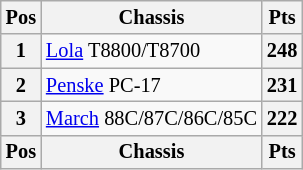<table class="wikitable" style="font-size: 85%;; text-align:center;">
<tr valign="top">
<th valign="middle">Pos</th>
<th valign="middle">Chassis</th>
<th valign="middle">Pts</th>
</tr>
<tr>
<th>1</th>
<td align="left"> <a href='#'>Lola</a> T8800/T8700</td>
<th>248</th>
</tr>
<tr>
<th>2</th>
<td align="left"> <a href='#'>Penske</a> PC-17</td>
<th>231</th>
</tr>
<tr>
<th>3</th>
<td align="left"> <a href='#'>March</a> 88C/87C/86C/85C</td>
<th>222</th>
</tr>
<tr>
<th valign="middle">Pos</th>
<th valign="middle">Chassis</th>
<th valign="middle">Pts</th>
</tr>
</table>
